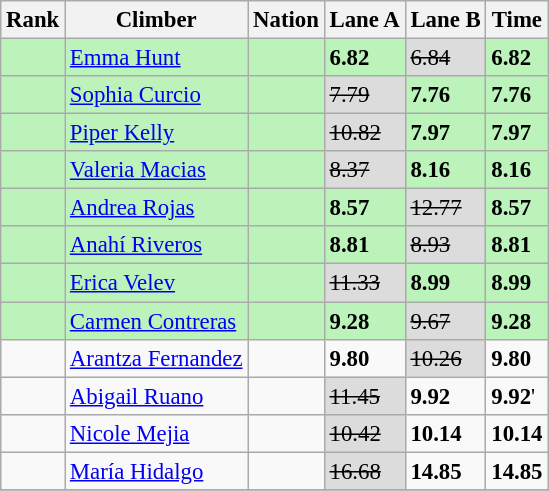<table class="wikitable sortable" style="font-size:95%" style="width:35em;" style="text-align:center">
<tr>
<th>Rank</th>
<th>Climber</th>
<th>Nation</th>
<th>Lane A</th>
<th>Lane B</th>
<th>Time</th>
</tr>
<tr bgcolor="bbf3bb">
<td></td>
<td align=left><a href='#'>Emma Hunt</a></td>
<td align=left></td>
<td><strong>6.82</strong></td>
<td bgcolor="gainsboro"><s>6.84</s></td>
<td><strong>6.82</strong></td>
</tr>
<tr bgcolor="bbf3bb">
<td></td>
<td align=left><a href='#'>Sophia Curcio</a></td>
<td align=left></td>
<td bgcolor="gainsboro"><s>7.79</s></td>
<td><strong>7.76</strong></td>
<td><strong>7.76</strong></td>
</tr>
<tr bgcolor="bbf3bb">
<td></td>
<td align=left><a href='#'>Piper Kelly</a></td>
<td align=left></td>
<td bgcolor="gainsboro"><s>10.82</s></td>
<td><strong>7.97</strong></td>
<td><strong>7.97</strong></td>
</tr>
<tr bgcolor="bbf3bb">
<td></td>
<td align=left><a href='#'>Valeria Macias</a></td>
<td align=left></td>
<td bgcolor="gainsboro"><s>8.37</s></td>
<td><strong>8.16</strong></td>
<td><strong>8.16</strong></td>
</tr>
<tr bgcolor="bbf3bb">
<td></td>
<td align=left><a href='#'>Andrea Rojas</a></td>
<td align=left></td>
<td><strong>8.57</strong></td>
<td bgcolor="gainsboro"><s>12.77</s></td>
<td><strong>8.57</strong></td>
</tr>
<tr bgcolor="bbf3bb">
<td></td>
<td align=left><a href='#'>Anahí Riveros</a></td>
<td align=left></td>
<td><strong>8.81</strong></td>
<td bgcolor="gainsboro"><s>8.93</s></td>
<td><strong>8.81</strong></td>
</tr>
<tr bgcolor="bbf3bb">
<td></td>
<td align=left><a href='#'>Erica Velev</a></td>
<td align=left></td>
<td bgcolor="gainsboro"><s>11.33</s></td>
<td><strong>8.99</strong></td>
<td><strong>8.99</strong></td>
</tr>
<tr bgcolor="bbf3bb">
<td></td>
<td align=left><a href='#'>Carmen Contreras</a></td>
<td align=left></td>
<td><strong>9.28</strong></td>
<td bgcolor="gainsboro"><s>9.67</s></td>
<td><strong>9.28</strong></td>
</tr>
<tr>
<td></td>
<td align=left><a href='#'>Arantza Fernandez</a></td>
<td align=left></td>
<td><strong>9.80</strong></td>
<td bgcolor="gainsboro"><s>10.26</s></td>
<td><strong>9.80</strong></td>
</tr>
<tr>
<td></td>
<td align=left><a href='#'>Abigail Ruano</a></td>
<td align=left></td>
<td bgcolor="gainsboro"><s>11.45</s></td>
<td><strong>9.92</strong></td>
<td><strong>9.92</strong>'</td>
</tr>
<tr>
<td></td>
<td align=left><a href='#'>Nicole Mejia</a></td>
<td align=left></td>
<td bgcolor="gainsboro"><s>10.42</s></td>
<td><strong>10.14</strong></td>
<td><strong>10.14</strong></td>
</tr>
<tr>
<td></td>
<td align=left><a href='#'>María Hidalgo</a></td>
<td align=left></td>
<td bgcolor="gainsboro"><s>16.68</s></td>
<td><strong>14.85</strong></td>
<td><strong>14.85</strong></td>
</tr>
<tr>
</tr>
</table>
